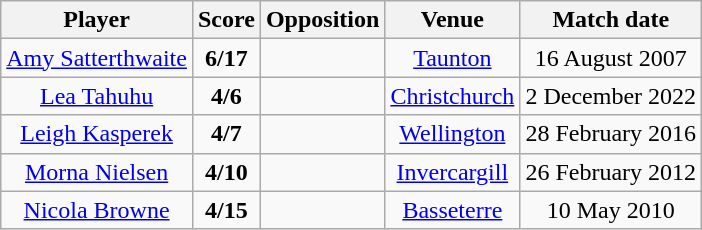<table class="wikitable sortable" style="text-align: center;">
<tr>
<th>Player</th>
<th>Score</th>
<th>Opposition</th>
<th>Venue</th>
<th>Match date</th>
</tr>
<tr>
<td><a href='#'>Amy Satterthwaite</a></td>
<td><strong>6/17</strong></td>
<td></td>
<td><a href='#'>Taunton</a></td>
<td>16 August 2007</td>
</tr>
<tr>
<td><a href='#'>Lea Tahuhu</a></td>
<td><strong>4/6</strong></td>
<td></td>
<td><a href='#'>Christchurch</a></td>
<td>2 December 2022</td>
</tr>
<tr>
<td><a href='#'>Leigh Kasperek</a></td>
<td><strong>4/7</strong></td>
<td></td>
<td><a href='#'>Wellington</a></td>
<td>28 February 2016</td>
</tr>
<tr>
<td><a href='#'>Morna Nielsen</a></td>
<td><strong>4/10</strong></td>
<td></td>
<td><a href='#'>Invercargill</a></td>
<td>26 February 2012</td>
</tr>
<tr>
<td><a href='#'>Nicola Browne</a></td>
<td><strong>4/15</strong></td>
<td></td>
<td><a href='#'>Basseterre</a></td>
<td>10 May 2010</td>
</tr>
</table>
